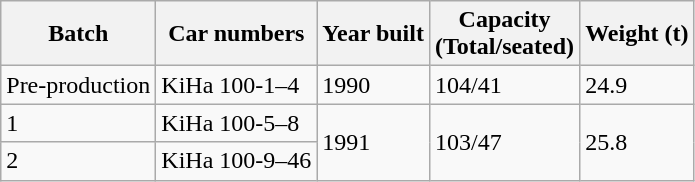<table class="wikitable">
<tr>
<th>Batch</th>
<th>Car numbers</th>
<th>Year built</th>
<th>Capacity<br>(Total/seated)</th>
<th>Weight (t)</th>
</tr>
<tr>
<td>Pre-production</td>
<td>KiHa 100-1–4</td>
<td>1990</td>
<td>104/41</td>
<td>24.9</td>
</tr>
<tr>
<td>1</td>
<td>KiHa 100-5–8</td>
<td rowspan=2>1991</td>
<td rowspan=2>103/47</td>
<td rowspan=2>25.8</td>
</tr>
<tr>
<td>2</td>
<td>KiHa 100-9–46</td>
</tr>
</table>
